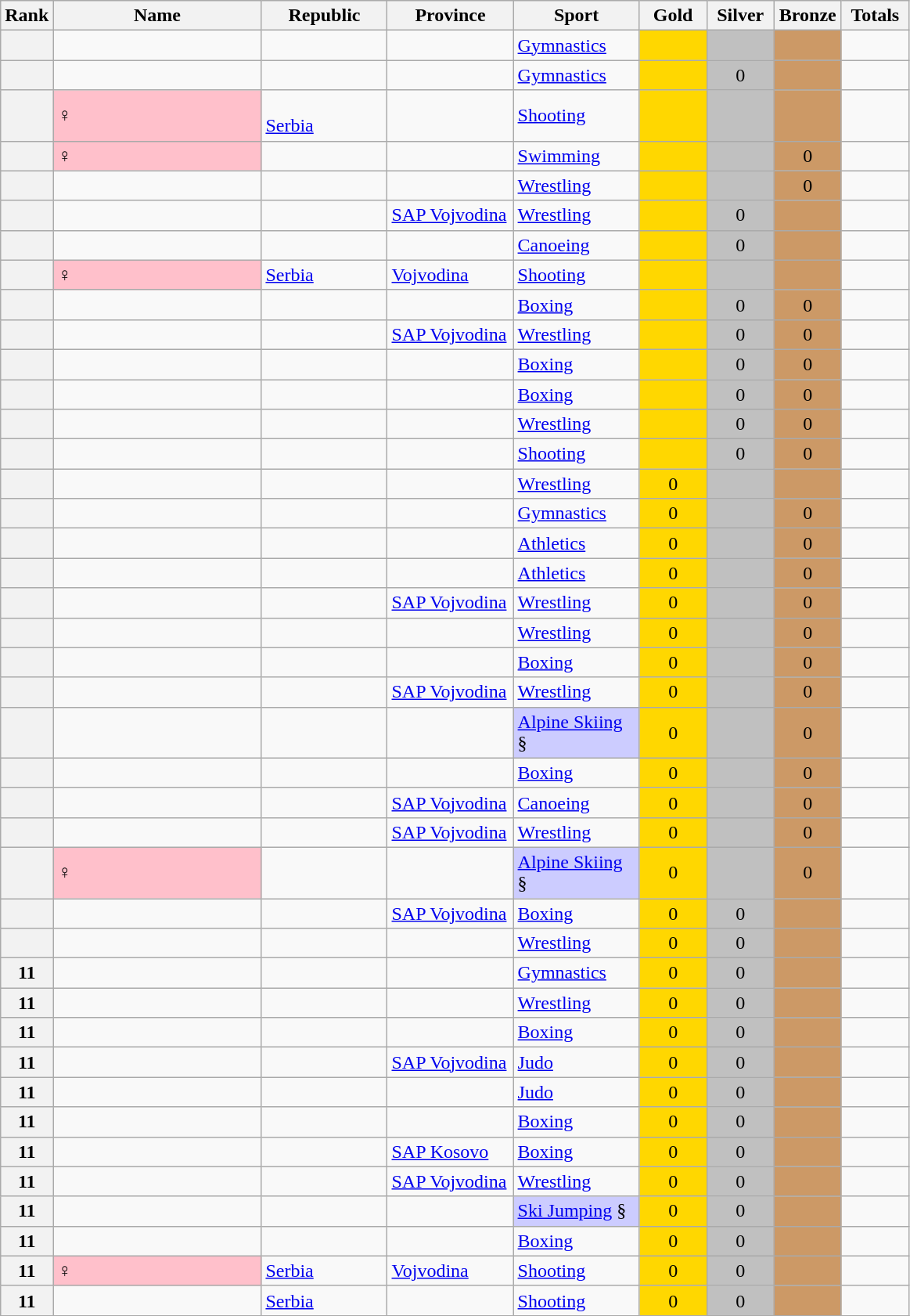<table class="sortable wikitable plainrowheaders" style="text-align:left;">
<tr>
<th scope="col" width="25">Rank</th>
<th scope="col" width="170">Name</th>
<th scope="col" width="100">Republic</th>
<th scope="col" width="100">Province</th>
<th scope="col" width="100">Sport</th>
<th scope="col" width="50" data-sort-type="number">Gold</th>
<th scope="col" width="50" data-sort-type="number">Silver</th>
<th scope="col" width="50" data-sort-type="number">Bronze</th>
<th scope="col" width="50" data-sort-type="number">Totals</th>
</tr>
<tr>
<th scope="row"></th>
<td></td>
<td></td>
<td></td>
<td> <a href='#'>Gymnastics</a></td>
<td align="center" bgcolor="gold"></td>
<td align="center" bgcolor="silver"></td>
<td align="center" bgcolor="#cc9966"></td>
<td align="center"></td>
</tr>
<tr>
<th scope="row"></th>
<td></td>
<td></td>
<td></td>
<td> <a href='#'>Gymnastics</a></td>
<td align="center" bgcolor="gold"></td>
<td align="center" bgcolor="silver">0</td>
<td align="center" bgcolor="#cc9966"></td>
<td align="center"></td>
</tr>
<tr>
<th scope="row"></th>
<td bgcolor="#FFC0CB"> ♀</td>
<td><br> <a href='#'>Serbia</a></td>
<td></td>
<td> <a href='#'>Shooting</a></td>
<td align="center" bgcolor="gold"></td>
<td align="center" bgcolor="silver"></td>
<td align="center" bgcolor="#cc9966"></td>
<td align="center"></td>
</tr>
<tr>
<th scope="row"></th>
<td bgcolor="#FFC0CB"> ♀</td>
<td></td>
<td></td>
<td> <a href='#'>Swimming</a></td>
<td align="center" bgcolor="gold"></td>
<td align="center" bgcolor="silver"></td>
<td align="center" bgcolor="#cc9966">0</td>
<td align="center"></td>
</tr>
<tr>
<th scope="row"></th>
<td></td>
<td></td>
<td></td>
<td> <a href='#'>Wrestling</a></td>
<td align="center" bgcolor="gold"></td>
<td align="center" bgcolor="silver"></td>
<td align="center" bgcolor="#cc9966">0</td>
<td align="center"></td>
</tr>
<tr>
<th scope="row"></th>
<td></td>
<td></td>
<td><a href='#'>SAP Vojvodina</a></td>
<td> <a href='#'>Wrestling</a></td>
<td align="center" bgcolor="gold"></td>
<td align="center" bgcolor="silver">0</td>
<td align="center" bgcolor="#cc9966"></td>
<td align="center"></td>
</tr>
<tr>
<th scope="row"></th>
<td></td>
<td></td>
<td></td>
<td> <a href='#'>Canoeing</a></td>
<td align="center" bgcolor="gold"></td>
<td align="center" bgcolor="silver">0</td>
<td align="center" bgcolor="#cc9966"></td>
<td align="center"></td>
</tr>
<tr>
<th scope="row"></th>
<td bgcolor="#FFC0CB"> ♀</td>
<td> <a href='#'>Serbia</a></td>
<td><a href='#'>Vojvodina</a></td>
<td> <a href='#'>Shooting</a></td>
<td align="center" bgcolor="gold"></td>
<td align="center" bgcolor="silver"></td>
<td align="center" bgcolor="#cc9966"></td>
<td align="center"></td>
</tr>
<tr>
<th scope="row"></th>
<td></td>
<td></td>
<td></td>
<td> <a href='#'>Boxing</a></td>
<td align="center" bgcolor="gold"></td>
<td align="center" bgcolor="silver">0</td>
<td align="center" bgcolor="#cc9966">0</td>
<td align="center"></td>
</tr>
<tr>
<th scope="row"></th>
<td></td>
<td></td>
<td><a href='#'>SAP Vojvodina</a></td>
<td> <a href='#'>Wrestling</a></td>
<td align="center" bgcolor="gold"></td>
<td align="center" bgcolor="silver">0</td>
<td align="center" bgcolor="#cc9966">0</td>
<td align="center"></td>
</tr>
<tr>
<th scope="row"></th>
<td></td>
<td></td>
<td></td>
<td> <a href='#'>Boxing</a></td>
<td align="center" bgcolor="gold"></td>
<td align="center" bgcolor="silver">0</td>
<td align="center" bgcolor="#cc9966">0</td>
<td align="center"></td>
</tr>
<tr>
<th scope="row"></th>
<td></td>
<td></td>
<td></td>
<td> <a href='#'>Boxing</a></td>
<td align="center" bgcolor="gold"></td>
<td align="center" bgcolor="silver">0</td>
<td align="center" bgcolor="#cc9966">0</td>
<td align="center"></td>
</tr>
<tr>
<th scope="row"></th>
<td></td>
<td></td>
<td></td>
<td> <a href='#'>Wrestling</a></td>
<td align="center" bgcolor="gold"></td>
<td align="center" bgcolor="silver">0</td>
<td align="center" bgcolor="#cc9966">0</td>
<td align="center"></td>
</tr>
<tr>
<th scope="row"></th>
<td></td>
<td></td>
<td></td>
<td> <a href='#'>Shooting</a></td>
<td align="center" bgcolor="gold"></td>
<td align="center" bgcolor="silver">0</td>
<td align="center" bgcolor="#cc9966">0</td>
<td align="center"></td>
</tr>
<tr>
<th scope="row"></th>
<td></td>
<td></td>
<td></td>
<td> <a href='#'>Wrestling</a></td>
<td align="center" bgcolor="gold">0</td>
<td align="center" bgcolor="silver"></td>
<td align="center" bgcolor="#cc9966"></td>
<td align="center"></td>
</tr>
<tr>
<th scope="row"></th>
<td></td>
<td></td>
<td></td>
<td> <a href='#'>Gymnastics</a></td>
<td align="center" bgcolor="gold">0</td>
<td align="center" bgcolor="silver"></td>
<td align="center" bgcolor="#cc9966">0</td>
<td align="center"></td>
</tr>
<tr>
<th scope="row"></th>
<td></td>
<td></td>
<td></td>
<td> <a href='#'>Athletics</a></td>
<td align="center" bgcolor="gold">0</td>
<td align="center" bgcolor="silver"></td>
<td align="center" bgcolor="#cc9966">0</td>
<td align="center"></td>
</tr>
<tr>
<th scope="row"></th>
<td></td>
<td></td>
<td></td>
<td> <a href='#'>Athletics</a></td>
<td align="center" bgcolor="gold">0</td>
<td align="center" bgcolor="silver"></td>
<td align="center" bgcolor="#cc9966">0</td>
<td align="center"></td>
</tr>
<tr>
<th scope="row"></th>
<td></td>
<td></td>
<td><a href='#'>SAP Vojvodina</a></td>
<td> <a href='#'>Wrestling</a></td>
<td align="center" bgcolor="gold">0</td>
<td align="center" bgcolor="silver"></td>
<td align="center" bgcolor="#cc9966">0</td>
<td align="center"></td>
</tr>
<tr>
<th scope="row"></th>
<td></td>
<td></td>
<td></td>
<td> <a href='#'>Wrestling</a></td>
<td align="center" bgcolor="gold">0</td>
<td align="center" bgcolor="silver"></td>
<td align="center" bgcolor="#cc9966">0</td>
<td align="center"></td>
</tr>
<tr>
<th scope="row"></th>
<td></td>
<td></td>
<td></td>
<td> <a href='#'>Boxing</a></td>
<td align="center" bgcolor="gold">0</td>
<td align="center" bgcolor="silver"></td>
<td align="center" bgcolor="#cc9966">0</td>
<td align="center"></td>
</tr>
<tr>
<th scope="row"></th>
<td></td>
<td></td>
<td><a href='#'>SAP Vojvodina</a></td>
<td> <a href='#'>Wrestling</a></td>
<td align="center" bgcolor="gold">0</td>
<td align="center" bgcolor="silver"></td>
<td align="center" bgcolor="#cc9966">0</td>
<td align="center"></td>
</tr>
<tr>
<th scope="row"></th>
<td></td>
<td></td>
<td></td>
<td bgcolor="ccccff"> <a href='#'>Alpine Skiing</a> §</td>
<td align="center" bgcolor="gold">0</td>
<td align="center" bgcolor="silver"></td>
<td align="center" bgcolor="#cc9966">0</td>
<td align="center"></td>
</tr>
<tr>
<th scope="row"></th>
<td></td>
<td></td>
<td></td>
<td> <a href='#'>Boxing</a></td>
<td align="center" bgcolor="gold">0</td>
<td align="center" bgcolor="silver"></td>
<td align="center" bgcolor="#cc9966">0</td>
<td align="center"></td>
</tr>
<tr>
<th scope="row"></th>
<td></td>
<td></td>
<td><a href='#'>SAP Vojvodina</a></td>
<td> <a href='#'>Canoeing</a></td>
<td align="center" bgcolor="gold">0</td>
<td align="center" bgcolor="silver"></td>
<td align="center" bgcolor="#cc9966">0</td>
<td align="center"></td>
</tr>
<tr>
<th scope="row"></th>
<td></td>
<td></td>
<td><a href='#'>SAP Vojvodina</a></td>
<td> <a href='#'>Wrestling</a></td>
<td align="center" bgcolor="gold">0</td>
<td align="center" bgcolor="silver"></td>
<td align="center" bgcolor="#cc9966">0</td>
<td align="center"></td>
</tr>
<tr>
<th scope="row"></th>
<td bgcolor="#FFC0CB"> ♀</td>
<td></td>
<td></td>
<td bgcolor="ccccff"> <a href='#'>Alpine Skiing</a> §</td>
<td align="center" bgcolor="gold">0</td>
<td align="center" bgcolor="silver"></td>
<td align="center" bgcolor="#cc9966">0</td>
<td align="center"></td>
</tr>
<tr>
<th scope="row"></th>
<td></td>
<td></td>
<td><a href='#'>SAP Vojvodina</a></td>
<td> <a href='#'>Boxing</a></td>
<td align="center" bgcolor="gold">0</td>
<td align="center" bgcolor="silver">0</td>
<td align="center" bgcolor="#cc9966"></td>
<td align="center"></td>
</tr>
<tr>
<th scope="row"></th>
<td></td>
<td></td>
<td></td>
<td> <a href='#'>Wrestling</a></td>
<td align="center" bgcolor="gold">0</td>
<td align="center" bgcolor="silver">0</td>
<td align="center" bgcolor="#cc9966"></td>
<td align="center"></td>
</tr>
<tr>
<th scope="row">11</th>
<td></td>
<td></td>
<td></td>
<td> <a href='#'>Gymnastics</a></td>
<td align="center" bgcolor="gold">0</td>
<td align="center" bgcolor="silver">0</td>
<td align="center" bgcolor="#cc9966"></td>
<td align="center"></td>
</tr>
<tr>
<th scope="row">11</th>
<td></td>
<td></td>
<td></td>
<td> <a href='#'>Wrestling</a></td>
<td align="center" bgcolor="gold">0</td>
<td align="center" bgcolor="silver">0</td>
<td align="center" bgcolor="#cc9966"></td>
<td align="center"></td>
</tr>
<tr>
<th scope="row">11</th>
<td></td>
<td></td>
<td></td>
<td> <a href='#'>Boxing</a></td>
<td align="center" bgcolor="gold">0</td>
<td align="center" bgcolor="silver">0</td>
<td align="center" bgcolor="#cc9966"></td>
<td align="center"></td>
</tr>
<tr>
<th scope="row">11</th>
<td></td>
<td></td>
<td><a href='#'>SAP Vojvodina</a></td>
<td> <a href='#'>Judo</a></td>
<td align="center" bgcolor="gold">0</td>
<td align="center" bgcolor="silver">0</td>
<td align="center" bgcolor="#cc9966"></td>
<td align="center"></td>
</tr>
<tr>
<th scope="row">11</th>
<td></td>
<td></td>
<td></td>
<td> <a href='#'>Judo</a></td>
<td align="center" bgcolor="gold">0</td>
<td align="center" bgcolor="silver">0</td>
<td align="center" bgcolor="#cc9966"></td>
<td align="center"></td>
</tr>
<tr>
<th scope="row">11</th>
<td></td>
<td></td>
<td></td>
<td> <a href='#'>Boxing</a></td>
<td align="center" bgcolor="gold">0</td>
<td align="center" bgcolor="silver">0</td>
<td align="center" bgcolor="#cc9966"></td>
<td align="center"></td>
</tr>
<tr>
<th scope="row">11</th>
<td></td>
<td></td>
<td><a href='#'>SAP Kosovo</a></td>
<td> <a href='#'>Boxing</a></td>
<td align="center" bgcolor="gold">0</td>
<td align="center" bgcolor="silver">0</td>
<td align="center" bgcolor="#cc9966"></td>
<td align="center"></td>
</tr>
<tr>
<th scope="row">11</th>
<td></td>
<td></td>
<td><a href='#'>SAP Vojvodina</a></td>
<td> <a href='#'>Wrestling</a></td>
<td align="center" bgcolor="gold">0</td>
<td align="center" bgcolor="silver">0</td>
<td align="center" bgcolor="#cc9966"></td>
<td align="center"></td>
</tr>
<tr>
<th scope="row">11</th>
<td></td>
<td></td>
<td></td>
<td bgcolor="ccccff"> <a href='#'>Ski Jumping</a> §</td>
<td align="center" bgcolor="gold">0</td>
<td align="center" bgcolor="silver">0</td>
<td align="center" bgcolor="#cc9966"></td>
<td align="center"></td>
</tr>
<tr>
<th scope="row">11</th>
<td></td>
<td></td>
<td></td>
<td> <a href='#'>Boxing</a></td>
<td align="center" bgcolor="gold">0</td>
<td align="center" bgcolor="silver">0</td>
<td align="center" bgcolor="#cc9966"></td>
<td align="center"></td>
</tr>
<tr>
<th scope="row">11</th>
<td bgcolor="#FFC0CB"> ♀</td>
<td> <a href='#'>Serbia</a></td>
<td><a href='#'>Vojvodina</a></td>
<td> <a href='#'>Shooting</a></td>
<td align="center" bgcolor="gold">0</td>
<td align="center" bgcolor="silver">0</td>
<td align="center" bgcolor="#cc9966"></td>
<td align="center"></td>
</tr>
<tr>
<th scope="row">11</th>
<td></td>
<td> <a href='#'>Serbia</a></td>
<td></td>
<td> <a href='#'>Shooting</a></td>
<td align="center" bgcolor="gold">0</td>
<td align="center" bgcolor="silver">0</td>
<td align="center" bgcolor="#cc9966"></td>
<td align="center"></td>
</tr>
<tr>
</tr>
</table>
